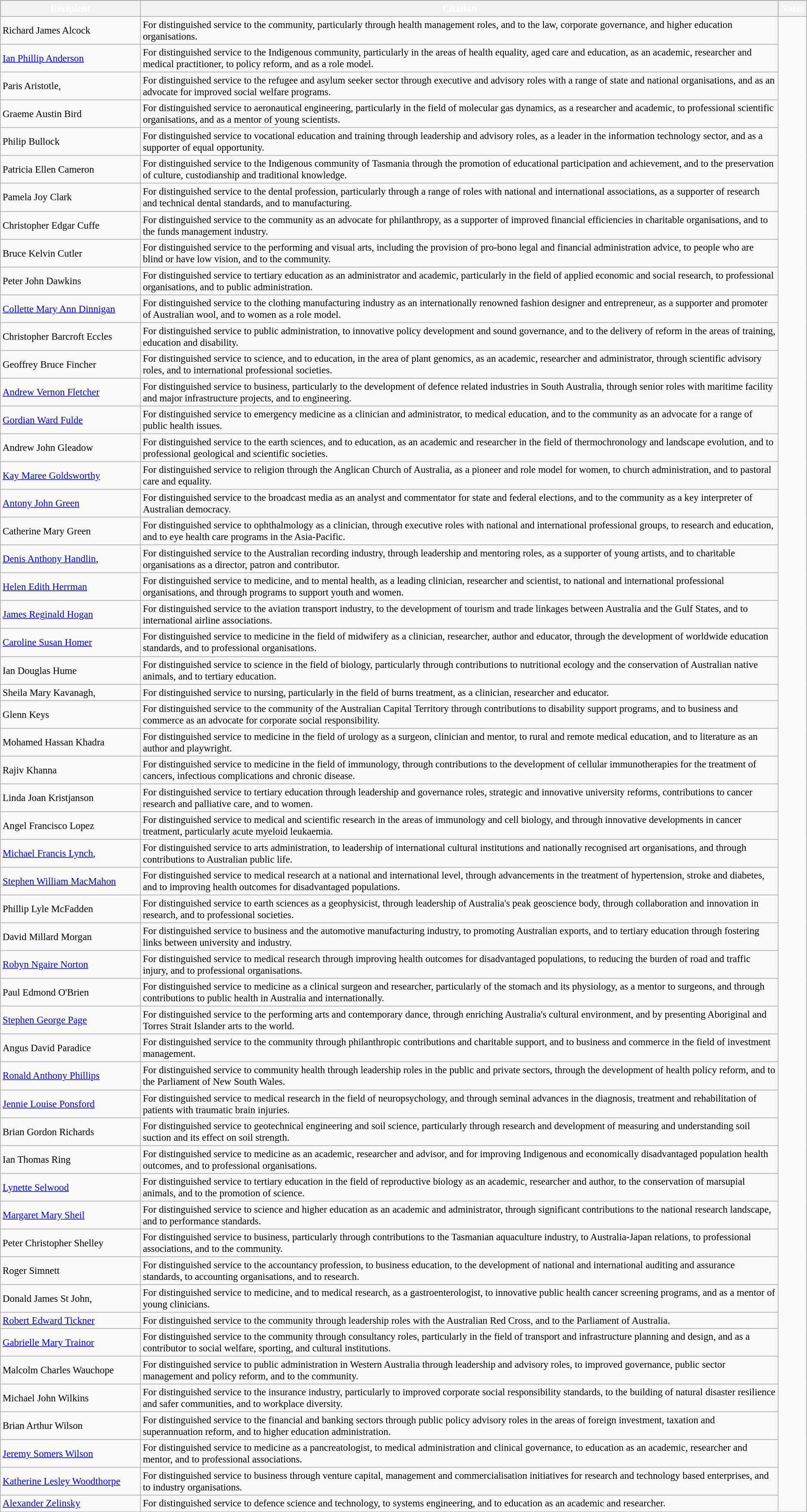<table class="wikitable" style="font-size:95%;">
<tr style="background: blue; color: white">
<th style="width:210px;">Recipient</th>
<th>Citation</th>
<th>Notes</th>
</tr>
<tr>
<td>Richard James Alcock</td>
<td>For distinguished service to the community, particularly through health management roles, and to the law, corporate governance, and higher education organisations.</td>
<td rowspan=55></td>
</tr>
<tr>
<td> <a href='#'>Ian Phillip Anderson</a></td>
<td>For distinguished service to the Indigenous community, particularly in the areas of health equality, aged care and education, as an academic, researcher and medical practitioner, to policy reform, and as a role model.</td>
</tr>
<tr>
<td>Paris Aristotle, </td>
<td>For distinguished service to the refugee and asylum seeker sector through executive and advisory roles with a range of state and national organisations, and as an advocate for improved social welfare programs.</td>
</tr>
<tr>
<td> Graeme Austin Bird</td>
<td>For distinguished service to aeronautical engineering, particularly in the field of molecular gas dynamics, as a researcher and academic, to professional scientific organisations, and as a mentor of young scientists.</td>
</tr>
<tr>
<td>Philip Bullock</td>
<td>For distinguished service to vocational education and training through leadership and advisory roles, as a leader in the information technology sector, and as a supporter of equal opportunity.</td>
</tr>
<tr>
<td> Patricia Ellen Cameron</td>
<td>For distinguished service to the Indigenous community of Tasmania through the promotion of educational participation and achievement, and to the preservation of culture, custodianship and traditional knowledge.</td>
</tr>
<tr>
<td>Pamela Joy Clark</td>
<td>For distinguished service to the dental profession, particularly through a range of roles with national and international associations, as a supporter of research and technical dental standards, and to manufacturing.</td>
</tr>
<tr>
<td>Christopher Edgar Cuffe</td>
<td>For distinguished service to the community as an advocate for philanthropy, as a supporter of improved financial efficiencies in charitable organisations, and to the funds management industry.</td>
</tr>
<tr>
<td>Bruce Kelvin Cutler</td>
<td>For distinguished service to the performing and visual arts, including the provision of pro-bono legal and financial administration advice, to people who are blind or have low vision, and to the community.</td>
</tr>
<tr>
<td> Peter John Dawkins</td>
<td>For distinguished service to tertiary education as an administrator and academic, particularly in the field of applied economic and social research, to professional organisations, and to public administration.</td>
</tr>
<tr>
<td><a href='#'>Collette Mary Ann Dinnigan</a></td>
<td>For distinguished service to the clothing manufacturing industry as an internationally renowned fashion designer and entrepreneur, as a supporter and promoter of Australian wool, and to women as a role model.</td>
</tr>
<tr>
<td>Christopher Barcroft Eccles</td>
<td>For distinguished service to public administration, to innovative policy development and sound governance, and to the delivery of reform in the areas of training, education and disability.</td>
</tr>
<tr>
<td> Geoffrey Bruce Fincher</td>
<td>For distinguished service to science, and to education, in the area of plant genomics, as an academic, researcher and administrator, through scientific advisory roles, and to international professional societies.</td>
</tr>
<tr>
<td><a href='#'>Andrew Vernon Fletcher</a></td>
<td>For distinguished service to business, particularly to the development of defence related industries in South Australia, through senior roles with maritime facility and major infrastructure projects, and to engineering.</td>
</tr>
<tr>
<td> <a href='#'>Gordian Ward Fulde</a></td>
<td>For distinguished service to emergency medicine as a clinician and administrator, to medical education, and to the community as an advocate for a range of public health issues.</td>
</tr>
<tr>
<td> Andrew John Gleadow</td>
<td>For distinguished service to the earth sciences, and to education, as an academic and researcher in the field of thermochronology and landscape evolution, and to professional geological and scientific societies.</td>
</tr>
<tr>
<td> <a href='#'>Kay Maree Goldsworthy</a></td>
<td>For distinguished service to religion through the Anglican Church of Australia, as a pioneer and role model for women, to church administration, and to pastoral care and equality.</td>
</tr>
<tr>
<td><a href='#'>Antony John Green</a></td>
<td>For distinguished service to the broadcast media as an analyst and commentator for state and federal elections, and to the community as a key interpreter of Australian democracy.</td>
</tr>
<tr>
<td> Catherine Mary Green</td>
<td>For distinguished service to ophthalmology as a clinician, through executive roles with national and international professional groups, to research and education, and to eye health care programs in the Asia-Pacific.</td>
</tr>
<tr>
<td><a href='#'>Denis Anthony Handlin</a>, </td>
<td>For distinguished service to the Australian recording industry, through leadership and mentoring roles, as a supporter of young artists, and to charitable organisations as a director, patron and contributor.</td>
</tr>
<tr>
<td> <a href='#'>Helen Edith Herrman</a></td>
<td>For distinguished service to medicine, and to mental health, as a leading clinician, researcher and scientist, to national and international professional organisations, and through programs to support youth and women.</td>
</tr>
<tr>
<td><a href='#'>James Reginald Hogan</a></td>
<td>For distinguished service to the aviation transport industry, to the development of tourism and trade linkages between Australia and the Gulf States, and to international airline associations.</td>
</tr>
<tr>
<td> <a href='#'>Caroline Susan Homer</a></td>
<td>For distinguished service to medicine in the field of midwifery as a clinician, researcher, author and educator, through the development of worldwide education standards, and to professional organisations.</td>
</tr>
<tr>
<td> Ian Douglas Hume</td>
<td>For distinguished service to science in the field of biology, particularly through contributions to nutritional ecology and the conservation of Australian native animals, and to tertiary education.</td>
</tr>
<tr>
<td>Sheila Mary Kavanagh, </td>
<td>For distinguished service to nursing, particularly in the field of burns treatment, as a clinician, researcher and educator.</td>
</tr>
<tr>
<td>Glenn Keys</td>
<td>For distinguished service to the community of the Australian Capital Territory through contributions to disability support programs, and to business and commerce as an advocate for corporate social responsibility.</td>
</tr>
<tr>
<td> Mohamed Hassan Khadra</td>
<td>For distinguished service to medicine in the field of urology as a surgeon, clinician and mentor, to rural and remote medical education, and to literature as an author and playwright.</td>
</tr>
<tr>
<td> Rajiv Khanna</td>
<td>For distinguished service to medicine in the field of immunology, through contributions to the development of cellular immunotherapies for the treatment of cancers, infectious complications and chronic disease.</td>
</tr>
<tr>
<td> Linda Joan Kristjanson</td>
<td>For distinguished service to tertiary education through leadership and governance roles, strategic and innovative university reforms, contributions to cancer research and palliative care, and to women.</td>
</tr>
<tr>
<td> Angel Francisco Lopez</td>
<td>For distinguished service to medical and scientific research in the areas of immunology and cell biology, and through innovative developments in cancer treatment, particularly acute myeloid leukaemia.</td>
</tr>
<tr>
<td><a href='#'>Michael Francis Lynch</a>, </td>
<td>For distinguished service to arts administration, to leadership of international cultural institutions and nationally recognised art organisations, and through contributions to Australian public life.</td>
</tr>
<tr>
<td> <a href='#'>Stephen William MacMahon</a></td>
<td>For distinguished service to medical research at a national and international level, through advancements in the treatment of hypertension, stroke and diabetes, and to improving health outcomes for disadvantaged populations.</td>
</tr>
<tr>
<td> Phillip Lyle McFadden</td>
<td>For distinguished service to earth sciences as a geophysicist, through leadership of Australia's peak geoscience body, through collaboration and innovation in research, and to professional societies.</td>
</tr>
<tr>
<td>David Millard Morgan</td>
<td>For distinguished service to business and the automotive manufacturing industry, to promoting Australian exports, and to tertiary education through fostering links between university and industry.</td>
</tr>
<tr>
<td> <a href='#'>Robyn Ngaire Norton</a></td>
<td>For distinguished service to medical research through improving health outcomes for disadvantaged populations, to reducing the burden of road and traffic injury, and to professional organisations.</td>
</tr>
<tr>
<td> Paul Edmond O'Brien</td>
<td>For distinguished service to medicine as a clinical surgeon and researcher, particularly of the stomach and its physiology, as a mentor to surgeons, and through contributions to public health in Australia and internationally.</td>
</tr>
<tr>
<td><a href='#'>Stephen George Page</a></td>
<td>For distinguished service to the performing arts and contemporary dance, through enriching Australia's cultural environment, and by presenting Aboriginal and Torres Strait Islander arts to the world.</td>
</tr>
<tr>
<td>Angus David Paradice</td>
<td>For distinguished service to the community through philanthropic contributions and charitable support, and to business and commerce in the field of investment management.</td>
</tr>
<tr>
<td> <a href='#'>Ronald Anthony Phillips</a></td>
<td>For distinguished service to community health through leadership roles in the public and private sectors, through the development of health policy reform, and to the Parliament of New South Wales.</td>
</tr>
<tr>
<td> <a href='#'>Jennie Louise Ponsford</a></td>
<td>For distinguished service to medical research in the field of neuropsychology, and through seminal advances in the diagnosis, treatment and rehabilitation of patients with traumatic brain injuries.</td>
</tr>
<tr>
<td> Brian Gordon Richards</td>
<td>For distinguished service to geotechnical engineering and soil science, particularly through research and development of measuring and understanding soil suction and its effect on soil strength.</td>
</tr>
<tr>
<td> Ian Thomas Ring</td>
<td>For distinguished service to medicine as an academic, researcher and advisor, and for improving Indigenous and economically disadvantaged population health outcomes, and to professional organisations.</td>
</tr>
<tr>
<td> <a href='#'>Lynette Selwood</a></td>
<td>For distinguished service to tertiary education in the field of reproductive biology as an academic, researcher and author, to the conservation of marsupial animals, and to the promotion of science.</td>
</tr>
<tr>
<td> <a href='#'>Margaret Mary Sheil</a></td>
<td>For distinguished service to science and higher education as an academic and administrator, through significant contributions to the national research landscape, and to performance standards.</td>
</tr>
<tr>
<td>Peter Christopher Shelley</td>
<td>For distinguished service to business, particularly through contributions to the Tasmanian aquaculture industry, to Australia-Japan relations, to professional associations, and to the community.</td>
</tr>
<tr>
<td> Roger Simnett</td>
<td>For distinguished service to the accountancy profession, to business education, to the development of national and international auditing and assurance standards, to accounting organisations, and to research.</td>
</tr>
<tr>
<td> Donald James St John, </td>
<td>For distinguished service to medicine, and to medical research, as a gastroenterologist, to innovative public health cancer screening programs, and as a mentor of young clinicians.</td>
</tr>
<tr>
<td> <a href='#'>Robert Edward Tickner</a></td>
<td>For distinguished service to the community through leadership roles with the Australian Red Cross, and to the Parliament of Australia.</td>
</tr>
<tr>
<td><a href='#'>Gabrielle Mary Trainor</a></td>
<td>For distinguished service to the community through consultancy roles, particularly in the field of transport and infrastructure planning and design, and as a contributor to social welfare, sporting, and cultural institutions.</td>
</tr>
<tr>
<td>Malcolm Charles Wauchope</td>
<td>For distinguished service to public administration in Western Australia through leadership and advisory roles, to improved governance, public sector management and policy reform, and to the community.</td>
</tr>
<tr>
<td>Michael John Wilkins</td>
<td>For distinguished service to the insurance industry, particularly to improved corporate social responsibility standards, to the building of natural disaster resilience and safer communities, and to workplace diversity.</td>
</tr>
<tr>
<td>Brian Arthur Wilson</td>
<td>For distinguished service to the financial and banking sectors through public policy advisory roles in the areas of foreign investment, taxation and superannuation reform, and to higher education administration.</td>
</tr>
<tr>
<td> <a href='#'>Jeremy Somers Wilson</a></td>
<td>For distinguished service to medicine as a pancreatologist, to medical administration and clinical governance, to education as an academic, researcher and mentor, and to professional associations.</td>
</tr>
<tr>
<td> <a href='#'>Katherine Lesley Woodthorpe</a></td>
<td>For distinguished service to business through venture capital, management and commercialisation initiatives for research and technology based enterprises, and to industry organisations.</td>
</tr>
<tr>
<td> <a href='#'>Alexander Zelinsky</a></td>
<td>For distinguished service to defence science and technology, to systems engineering, and to education as an academic and researcher.</td>
</tr>
</table>
